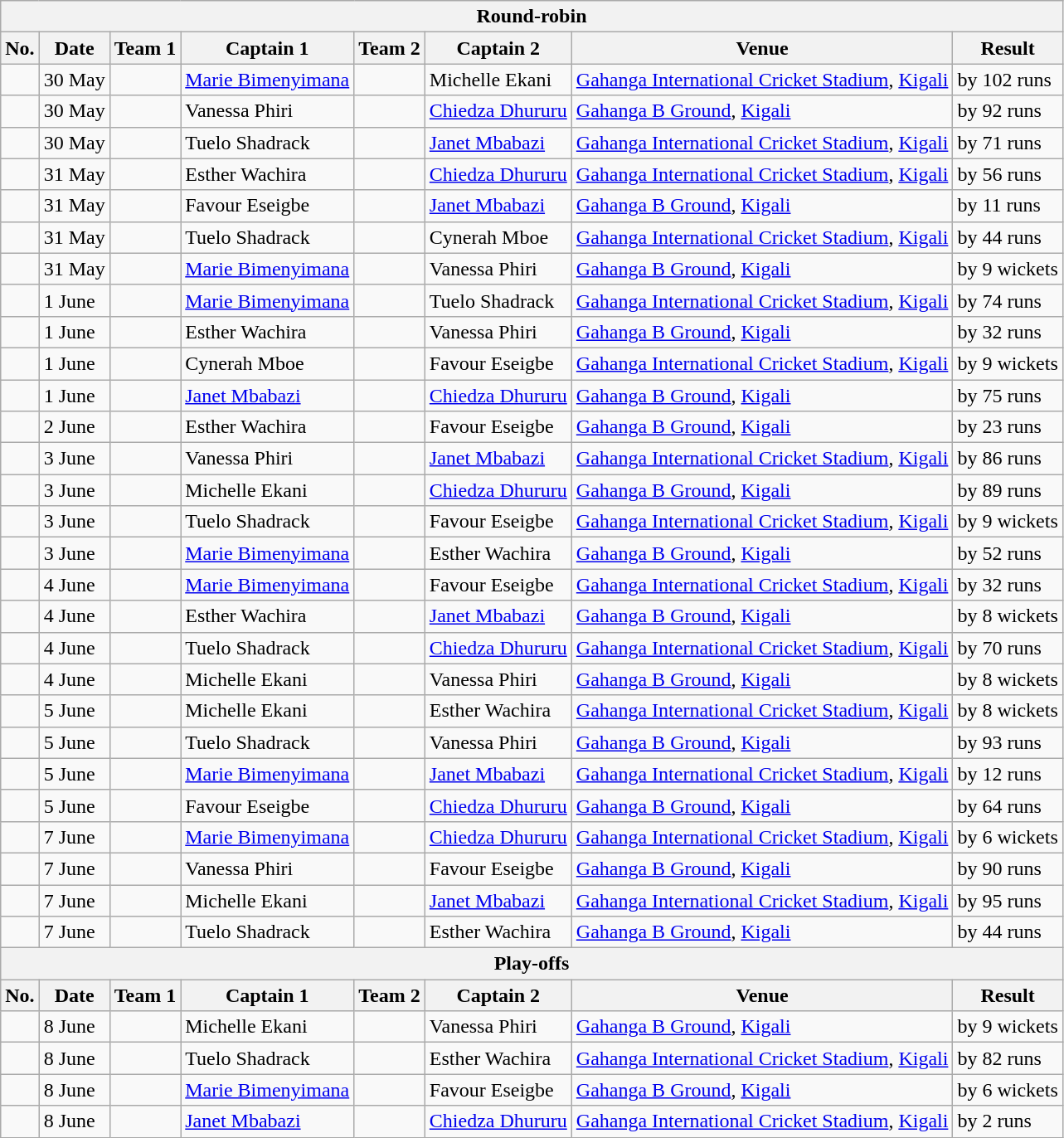<table class="wikitable">
<tr>
<th colspan="9">Round-robin</th>
</tr>
<tr>
<th>No.</th>
<th>Date</th>
<th>Team 1</th>
<th>Captain 1</th>
<th>Team 2</th>
<th>Captain 2</th>
<th>Venue</th>
<th>Result</th>
</tr>
<tr>
<td></td>
<td>30 May</td>
<td></td>
<td><a href='#'>Marie Bimenyimana</a></td>
<td></td>
<td>Michelle Ekani</td>
<td><a href='#'>Gahanga International Cricket Stadium</a>, <a href='#'>Kigali</a></td>
<td> by 102 runs</td>
</tr>
<tr>
<td></td>
<td>30 May</td>
<td></td>
<td>Vanessa Phiri</td>
<td></td>
<td><a href='#'>Chiedza Dhururu</a></td>
<td><a href='#'>Gahanga B Ground</a>, <a href='#'>Kigali</a></td>
<td> by 92 runs</td>
</tr>
<tr>
<td></td>
<td>30 May</td>
<td></td>
<td>Tuelo Shadrack</td>
<td></td>
<td><a href='#'>Janet Mbabazi</a></td>
<td><a href='#'>Gahanga International Cricket Stadium</a>, <a href='#'>Kigali</a></td>
<td> by 71 runs</td>
</tr>
<tr>
<td></td>
<td>31 May</td>
<td></td>
<td>Esther Wachira</td>
<td></td>
<td><a href='#'>Chiedza Dhururu</a></td>
<td><a href='#'>Gahanga International Cricket Stadium</a>, <a href='#'>Kigali</a></td>
<td> by 56 runs</td>
</tr>
<tr>
<td></td>
<td>31 May</td>
<td></td>
<td>Favour Eseigbe</td>
<td></td>
<td><a href='#'>Janet Mbabazi</a></td>
<td><a href='#'>Gahanga B Ground</a>, <a href='#'>Kigali</a></td>
<td> by 11 runs</td>
</tr>
<tr>
<td></td>
<td>31 May</td>
<td></td>
<td>Tuelo Shadrack</td>
<td></td>
<td>Cynerah Mboe</td>
<td><a href='#'>Gahanga International Cricket Stadium</a>, <a href='#'>Kigali</a></td>
<td> by 44 runs</td>
</tr>
<tr>
<td></td>
<td>31 May</td>
<td></td>
<td><a href='#'>Marie Bimenyimana</a></td>
<td></td>
<td>Vanessa Phiri</td>
<td><a href='#'>Gahanga B Ground</a>, <a href='#'>Kigali</a></td>
<td> by 9 wickets</td>
</tr>
<tr>
<td></td>
<td>1 June</td>
<td></td>
<td><a href='#'>Marie Bimenyimana</a></td>
<td></td>
<td>Tuelo Shadrack</td>
<td><a href='#'>Gahanga International Cricket Stadium</a>, <a href='#'>Kigali</a></td>
<td> by 74 runs</td>
</tr>
<tr>
<td></td>
<td>1 June</td>
<td></td>
<td>Esther Wachira</td>
<td></td>
<td>Vanessa Phiri</td>
<td><a href='#'>Gahanga B Ground</a>, <a href='#'>Kigali</a></td>
<td> by 32 runs</td>
</tr>
<tr>
<td></td>
<td>1 June</td>
<td></td>
<td>Cynerah Mboe</td>
<td></td>
<td>Favour Eseigbe</td>
<td><a href='#'>Gahanga International Cricket Stadium</a>, <a href='#'>Kigali</a></td>
<td> by 9 wickets</td>
</tr>
<tr>
<td></td>
<td>1 June</td>
<td></td>
<td><a href='#'>Janet Mbabazi</a></td>
<td></td>
<td><a href='#'>Chiedza Dhururu</a></td>
<td><a href='#'>Gahanga B Ground</a>, <a href='#'>Kigali</a></td>
<td> by 75 runs</td>
</tr>
<tr>
<td></td>
<td>2 June</td>
<td></td>
<td>Esther Wachira</td>
<td></td>
<td>Favour Eseigbe</td>
<td><a href='#'>Gahanga B Ground</a>, <a href='#'>Kigali</a></td>
<td> by 23 runs</td>
</tr>
<tr>
<td></td>
<td>3 June</td>
<td></td>
<td>Vanessa Phiri</td>
<td></td>
<td><a href='#'>Janet Mbabazi</a></td>
<td><a href='#'>Gahanga International Cricket Stadium</a>, <a href='#'>Kigali</a></td>
<td> by 86 runs</td>
</tr>
<tr>
<td></td>
<td>3 June</td>
<td></td>
<td>Michelle Ekani</td>
<td></td>
<td><a href='#'>Chiedza Dhururu</a></td>
<td><a href='#'>Gahanga B Ground</a>, <a href='#'>Kigali</a></td>
<td> by 89 runs</td>
</tr>
<tr>
<td></td>
<td>3 June</td>
<td></td>
<td>Tuelo Shadrack</td>
<td></td>
<td>Favour Eseigbe</td>
<td><a href='#'>Gahanga International Cricket Stadium</a>, <a href='#'>Kigali</a></td>
<td> by 9 wickets</td>
</tr>
<tr>
<td></td>
<td>3 June</td>
<td></td>
<td><a href='#'>Marie Bimenyimana</a></td>
<td></td>
<td>Esther Wachira</td>
<td><a href='#'>Gahanga B Ground</a>, <a href='#'>Kigali</a></td>
<td> by 52 runs</td>
</tr>
<tr>
<td></td>
<td>4 June</td>
<td></td>
<td><a href='#'>Marie Bimenyimana</a></td>
<td></td>
<td>Favour Eseigbe</td>
<td><a href='#'>Gahanga International Cricket Stadium</a>, <a href='#'>Kigali</a></td>
<td> by 32 runs</td>
</tr>
<tr>
<td></td>
<td>4 June</td>
<td></td>
<td>Esther Wachira</td>
<td></td>
<td><a href='#'>Janet Mbabazi</a></td>
<td><a href='#'>Gahanga B Ground</a>, <a href='#'>Kigali</a></td>
<td> by 8 wickets</td>
</tr>
<tr>
<td></td>
<td>4 June</td>
<td></td>
<td>Tuelo Shadrack</td>
<td></td>
<td><a href='#'>Chiedza Dhururu</a></td>
<td><a href='#'>Gahanga International Cricket Stadium</a>, <a href='#'>Kigali</a></td>
<td> by 70 runs</td>
</tr>
<tr>
<td></td>
<td>4 June</td>
<td></td>
<td>Michelle Ekani</td>
<td></td>
<td>Vanessa Phiri</td>
<td><a href='#'>Gahanga B Ground</a>, <a href='#'>Kigali</a></td>
<td> by 8 wickets</td>
</tr>
<tr>
<td></td>
<td>5 June</td>
<td></td>
<td>Michelle Ekani</td>
<td></td>
<td>Esther Wachira</td>
<td><a href='#'>Gahanga International Cricket Stadium</a>, <a href='#'>Kigali</a></td>
<td> by 8 wickets</td>
</tr>
<tr>
<td></td>
<td>5 June</td>
<td></td>
<td>Tuelo Shadrack</td>
<td></td>
<td>Vanessa Phiri</td>
<td><a href='#'>Gahanga B Ground</a>, <a href='#'>Kigali</a></td>
<td> by 93 runs</td>
</tr>
<tr>
<td></td>
<td>5 June</td>
<td></td>
<td><a href='#'>Marie Bimenyimana</a></td>
<td></td>
<td><a href='#'>Janet Mbabazi</a></td>
<td><a href='#'>Gahanga International Cricket Stadium</a>, <a href='#'>Kigali</a></td>
<td> by 12 runs</td>
</tr>
<tr>
<td></td>
<td>5 June</td>
<td></td>
<td>Favour Eseigbe</td>
<td></td>
<td><a href='#'>Chiedza Dhururu</a></td>
<td><a href='#'>Gahanga B Ground</a>, <a href='#'>Kigali</a></td>
<td> by 64 runs</td>
</tr>
<tr>
<td></td>
<td>7 June</td>
<td></td>
<td><a href='#'>Marie Bimenyimana</a></td>
<td></td>
<td><a href='#'>Chiedza Dhururu</a></td>
<td><a href='#'>Gahanga International Cricket Stadium</a>, <a href='#'>Kigali</a></td>
<td> by 6 wickets</td>
</tr>
<tr>
<td></td>
<td>7 June</td>
<td></td>
<td>Vanessa Phiri</td>
<td></td>
<td>Favour Eseigbe</td>
<td><a href='#'>Gahanga B Ground</a>, <a href='#'>Kigali</a></td>
<td> by 90 runs</td>
</tr>
<tr>
<td></td>
<td>7 June</td>
<td></td>
<td>Michelle Ekani</td>
<td></td>
<td><a href='#'>Janet Mbabazi</a></td>
<td><a href='#'>Gahanga International Cricket Stadium</a>, <a href='#'>Kigali</a></td>
<td> by 95 runs</td>
</tr>
<tr>
<td></td>
<td>7 June</td>
<td></td>
<td>Tuelo Shadrack</td>
<td></td>
<td>Esther Wachira</td>
<td><a href='#'>Gahanga B Ground</a>, <a href='#'>Kigali</a></td>
<td> by 44 runs</td>
</tr>
<tr>
<th colspan="9">Play-offs</th>
</tr>
<tr>
<th>No.</th>
<th>Date</th>
<th>Team 1</th>
<th>Captain 1</th>
<th>Team 2</th>
<th>Captain 2</th>
<th>Venue</th>
<th>Result</th>
</tr>
<tr>
<td></td>
<td>8 June</td>
<td></td>
<td>Michelle Ekani</td>
<td></td>
<td>Vanessa Phiri</td>
<td><a href='#'>Gahanga B Ground</a>, <a href='#'>Kigali</a></td>
<td> by 9 wickets</td>
</tr>
<tr>
<td></td>
<td>8 June</td>
<td></td>
<td>Tuelo Shadrack</td>
<td></td>
<td>Esther Wachira</td>
<td><a href='#'>Gahanga International Cricket Stadium</a>, <a href='#'>Kigali</a></td>
<td> by 82 runs</td>
</tr>
<tr>
<td></td>
<td>8 June</td>
<td></td>
<td><a href='#'>Marie Bimenyimana</a></td>
<td></td>
<td>Favour Eseigbe</td>
<td><a href='#'>Gahanga B Ground</a>, <a href='#'>Kigali</a></td>
<td> by 6 wickets</td>
</tr>
<tr>
<td></td>
<td>8 June</td>
<td></td>
<td><a href='#'>Janet Mbabazi</a></td>
<td></td>
<td><a href='#'>Chiedza Dhururu</a></td>
<td><a href='#'>Gahanga International Cricket Stadium</a>, <a href='#'>Kigali</a></td>
<td> by 2 runs</td>
</tr>
</table>
